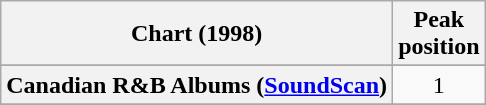<table class="wikitable sortable plainrowheaders">
<tr>
<th>Chart (1998)</th>
<th>Peak<br>position</th>
</tr>
<tr>
</tr>
<tr>
<th scope="row">Canadian R&B Albums (<a href='#'>SoundScan</a>)</th>
<td align="center">1</td>
</tr>
<tr>
</tr>
<tr>
</tr>
</table>
